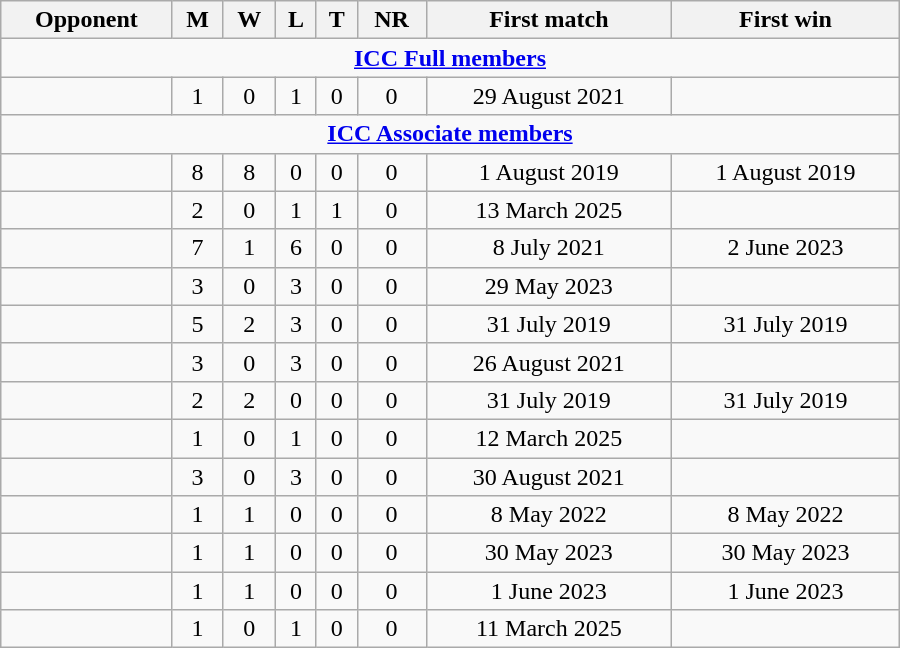<table class="wikitable" style="text-align: center; width: 600px;">
<tr>
<th>Opponent</th>
<th>M</th>
<th>W</th>
<th>L</th>
<th>T</th>
<th>NR</th>
<th>First match</th>
<th>First win</th>
</tr>
<tr>
<td colspan="8" style="text-align: center;"><strong><a href='#'>ICC Full members</a></strong></td>
</tr>
<tr>
<td align=left></td>
<td>1</td>
<td>0</td>
<td>1</td>
<td>0</td>
<td>0</td>
<td>29 August 2021</td>
<td></td>
</tr>
<tr>
<td colspan="8" style="text-align: center;"><strong><a href='#'>ICC Associate members</a></strong></td>
</tr>
<tr>
<td align=left></td>
<td>8</td>
<td>8</td>
<td>0</td>
<td>0</td>
<td>0</td>
<td>1 August 2019</td>
<td>1 August 2019</td>
</tr>
<tr>
<td align=left></td>
<td>2</td>
<td>0</td>
<td>1</td>
<td>1</td>
<td>0</td>
<td>13 March 2025</td>
<td></td>
</tr>
<tr>
<td align=left></td>
<td>7</td>
<td>1</td>
<td>6</td>
<td>0</td>
<td>0</td>
<td>8 July 2021</td>
<td>2 June 2023</td>
</tr>
<tr>
<td align=left></td>
<td>3</td>
<td>0</td>
<td>3</td>
<td>0</td>
<td>0</td>
<td>29 May 2023</td>
<td></td>
</tr>
<tr>
<td align=left></td>
<td>5</td>
<td>2</td>
<td>3</td>
<td>0</td>
<td>0</td>
<td>31 July 2019</td>
<td>31 July 2019</td>
</tr>
<tr>
<td align=left></td>
<td>3</td>
<td>0</td>
<td>3</td>
<td>0</td>
<td>0</td>
<td>26 August 2021</td>
<td></td>
</tr>
<tr>
<td align=left></td>
<td>2</td>
<td>2</td>
<td>0</td>
<td>0</td>
<td>0</td>
<td>31 July 2019</td>
<td>31 July 2019</td>
</tr>
<tr>
<td align=left></td>
<td>1</td>
<td>0</td>
<td>1</td>
<td>0</td>
<td>0</td>
<td>12 March 2025</td>
<td></td>
</tr>
<tr>
<td align=left></td>
<td>3</td>
<td>0</td>
<td>3</td>
<td>0</td>
<td>0</td>
<td>30 August 2021</td>
<td></td>
</tr>
<tr>
<td align=left></td>
<td>1</td>
<td>1</td>
<td>0</td>
<td>0</td>
<td>0</td>
<td>8 May 2022</td>
<td>8 May 2022</td>
</tr>
<tr>
<td align=left></td>
<td>1</td>
<td>1</td>
<td>0</td>
<td>0</td>
<td>0</td>
<td>30 May 2023</td>
<td>30 May 2023</td>
</tr>
<tr>
<td align=left></td>
<td>1</td>
<td>1</td>
<td>0</td>
<td>0</td>
<td>0</td>
<td>1 June 2023</td>
<td>1 June 2023</td>
</tr>
<tr>
<td align=left></td>
<td>1</td>
<td>0</td>
<td>1</td>
<td>0</td>
<td>0</td>
<td>11 March 2025</td>
<td></td>
</tr>
</table>
